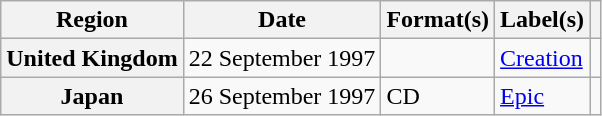<table class="wikitable plainrowheaders">
<tr>
<th scope="col">Region</th>
<th scope="col">Date</th>
<th scope="col">Format(s)</th>
<th scope="col">Label(s)</th>
<th scope="col"></th>
</tr>
<tr>
<th scope="row">United Kingdom</th>
<td>22 September 1997</td>
<td></td>
<td><a href='#'>Creation</a></td>
<td></td>
</tr>
<tr>
<th scope="row">Japan</th>
<td>26 September 1997</td>
<td>CD</td>
<td><a href='#'>Epic</a></td>
<td></td>
</tr>
</table>
